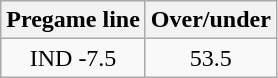<table class="wikitable">
<tr align="center">
<th style=>Pregame line</th>
<th style=>Over/under</th>
</tr>
<tr align="center">
<td>IND -7.5</td>
<td>53.5</td>
</tr>
</table>
